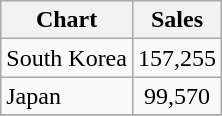<table class="wikitable">
<tr>
<th>Chart</th>
<th>Sales</th>
</tr>
<tr>
<td>South Korea</td>
<td align="center">157,255</td>
</tr>
<tr>
<td>Japan</td>
<td align="center">99,570</td>
</tr>
<tr>
</tr>
</table>
